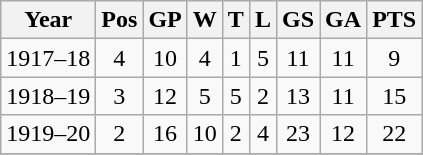<table class="wikitable" style="text-align:center;">
<tr>
<th>Year</th>
<th>Pos</th>
<th>GP</th>
<th>W</th>
<th>T</th>
<th>L</th>
<th>GS</th>
<th>GA</th>
<th>PTS</th>
</tr>
<tr>
<td>1917–18</td>
<td>4</td>
<td>10</td>
<td>4</td>
<td>1</td>
<td>5</td>
<td>11</td>
<td>11</td>
<td>9</td>
</tr>
<tr>
<td>1918–19</td>
<td>3</td>
<td>12</td>
<td>5</td>
<td>5</td>
<td>2</td>
<td>13</td>
<td>11</td>
<td>15</td>
</tr>
<tr>
<td>1919–20</td>
<td>2</td>
<td>16</td>
<td>10</td>
<td>2</td>
<td>4</td>
<td>23</td>
<td>12</td>
<td>22</td>
</tr>
<tr>
</tr>
</table>
